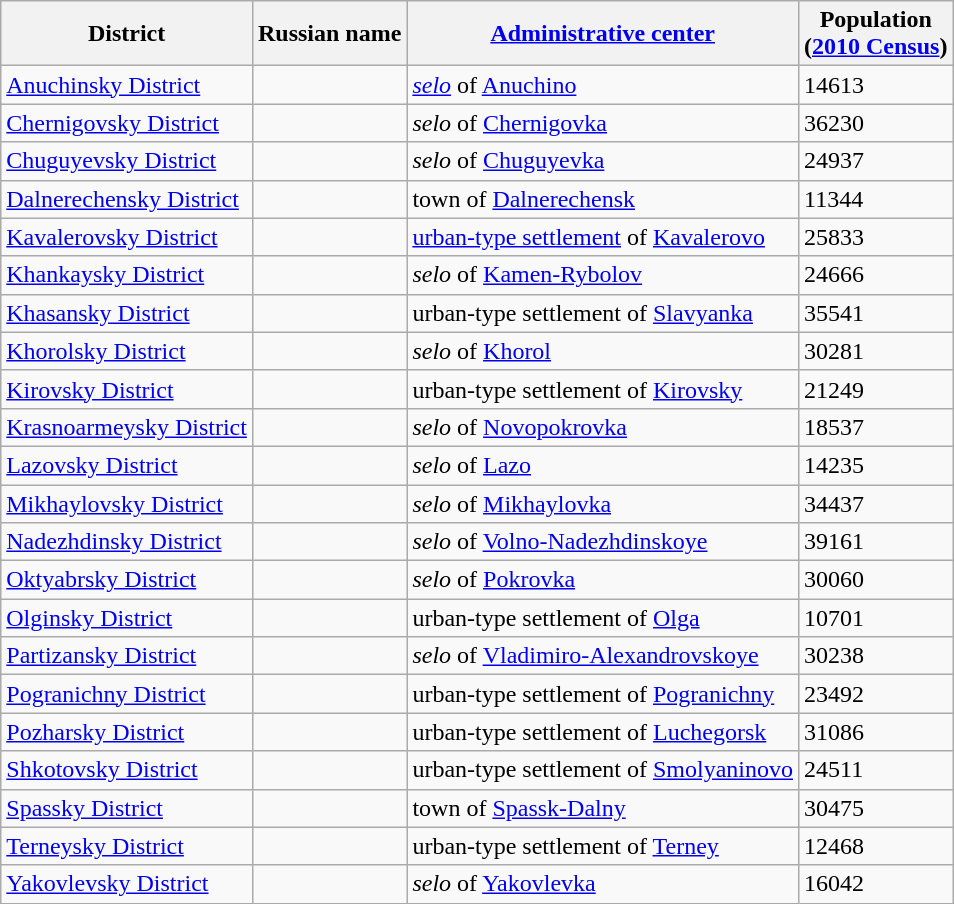<table class="wikitable sortable">
<tr>
<th>District</th>
<th>Russian name</th>
<th><a href='#'>Administrative center</a></th>
<th>Population<br>(<a href='#'>2010 Census</a>)</th>
</tr>
<tr>
<td><a href='#'>Anuchinsky District</a></td>
<td></td>
<td><em><a href='#'>selo</a></em> of <a href='#'>Anuchino</a></td>
<td>14613</td>
</tr>
<tr>
<td><a href='#'>Chernigovsky District</a></td>
<td></td>
<td><em>selo</em> of <a href='#'>Chernigovka</a></td>
<td>36230</td>
</tr>
<tr>
<td><a href='#'>Chuguyevsky District</a></td>
<td></td>
<td><em>selo</em> of <a href='#'>Chuguyevka</a></td>
<td>24937</td>
</tr>
<tr>
<td><a href='#'>Dalnerechensky District</a></td>
<td></td>
<td>town of <a href='#'>Dalnerechensk</a></td>
<td>11344</td>
</tr>
<tr>
<td><a href='#'>Kavalerovsky District</a></td>
<td></td>
<td><a href='#'>urban-type settlement</a> of <a href='#'>Kavalerovo</a></td>
<td>25833</td>
</tr>
<tr>
<td><a href='#'>Khankaysky District</a></td>
<td></td>
<td><em>selo</em> of <a href='#'>Kamen-Rybolov</a></td>
<td>24666</td>
</tr>
<tr>
<td><a href='#'>Khasansky District</a></td>
<td></td>
<td>urban-type settlement of <a href='#'>Slavyanka</a></td>
<td>35541</td>
</tr>
<tr>
<td><a href='#'>Khorolsky District</a></td>
<td></td>
<td><em>selo</em> of <a href='#'>Khorol</a></td>
<td>30281</td>
</tr>
<tr>
<td><a href='#'>Kirovsky District</a></td>
<td></td>
<td>urban-type settlement of <a href='#'>Kirovsky</a></td>
<td>21249</td>
</tr>
<tr>
<td><a href='#'>Krasnoarmeysky District</a></td>
<td></td>
<td><em>selo</em> of <a href='#'>Novopokrovka</a></td>
<td>18537</td>
</tr>
<tr>
<td><a href='#'>Lazovsky District</a></td>
<td></td>
<td><em>selo</em> of <a href='#'>Lazo</a></td>
<td>14235</td>
</tr>
<tr>
<td><a href='#'>Mikhaylovsky District</a></td>
<td></td>
<td><em>selo</em> of <a href='#'>Mikhaylovka</a></td>
<td>34437</td>
</tr>
<tr>
<td><a href='#'>Nadezhdinsky District</a></td>
<td></td>
<td><em>selo</em> of <a href='#'>Volno-Nadezhdinskoye</a></td>
<td>39161</td>
</tr>
<tr>
<td><a href='#'>Oktyabrsky District</a></td>
<td></td>
<td><em>selo</em> of <a href='#'>Pokrovka</a></td>
<td>30060</td>
</tr>
<tr>
<td><a href='#'>Olginsky District</a></td>
<td></td>
<td>urban-type settlement of <a href='#'>Olga</a></td>
<td>10701</td>
</tr>
<tr>
<td><a href='#'>Partizansky District</a></td>
<td></td>
<td><em>selo</em> of <a href='#'>Vladimiro-Alexandrovskoye</a></td>
<td>30238</td>
</tr>
<tr>
<td><a href='#'>Pogranichny District</a></td>
<td></td>
<td>urban-type settlement of <a href='#'>Pogranichny</a></td>
<td>23492</td>
</tr>
<tr>
<td><a href='#'>Pozharsky District</a></td>
<td></td>
<td>urban-type settlement of <a href='#'>Luchegorsk</a></td>
<td>31086</td>
</tr>
<tr>
<td><a href='#'>Shkotovsky District</a></td>
<td></td>
<td>urban-type settlement of <a href='#'>Smolyaninovo</a></td>
<td>24511</td>
</tr>
<tr>
<td><a href='#'>Spassky District</a></td>
<td></td>
<td>town of <a href='#'>Spassk-Dalny</a></td>
<td>30475</td>
</tr>
<tr>
<td><a href='#'>Terneysky District</a></td>
<td></td>
<td>urban-type settlement of <a href='#'>Terney</a></td>
<td>12468</td>
</tr>
<tr>
<td><a href='#'>Yakovlevsky District</a></td>
<td></td>
<td><em>selo</em> of <a href='#'>Yakovlevka</a></td>
<td>16042</td>
</tr>
</table>
